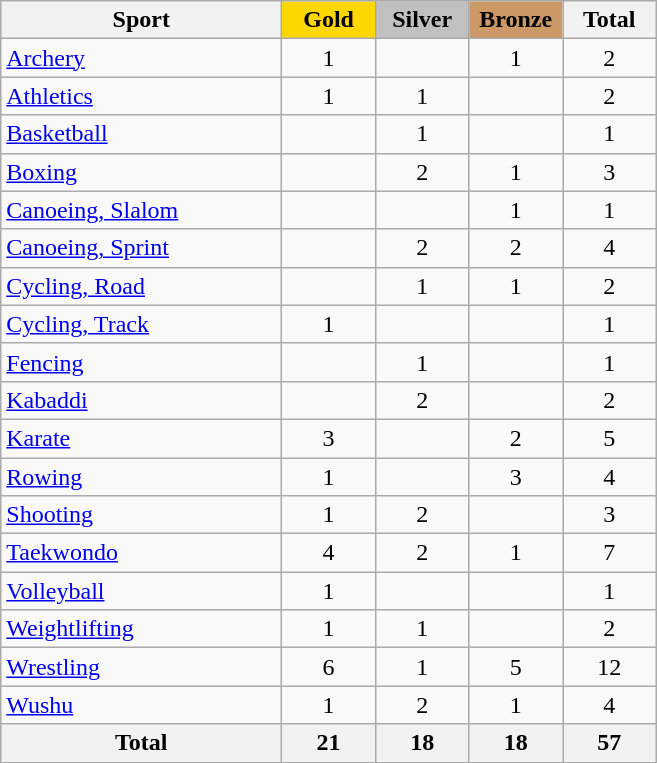<table class="wikitable sortable" style="text-align:center;">
<tr>
<th width=180>Sport</th>
<th scope="col" style="background:gold; width:55px;">Gold</th>
<th scope="col" style="background:silver; width:55px;">Silver</th>
<th scope="col" style="background:#cc9966; width:55px;">Bronze</th>
<th width=55>Total</th>
</tr>
<tr>
<td align=left><a href='#'>Archery</a></td>
<td>1</td>
<td></td>
<td>1</td>
<td>2</td>
</tr>
<tr>
<td align=left><a href='#'>Athletics</a></td>
<td>1</td>
<td>1</td>
<td></td>
<td>2</td>
</tr>
<tr>
<td align=left><a href='#'>Basketball</a></td>
<td></td>
<td>1</td>
<td></td>
<td>1</td>
</tr>
<tr>
<td align=left><a href='#'>Boxing</a></td>
<td></td>
<td>2</td>
<td>1</td>
<td>3</td>
</tr>
<tr>
<td align=left><a href='#'>Canoeing, Slalom</a></td>
<td></td>
<td></td>
<td>1</td>
<td>1</td>
</tr>
<tr>
<td align=left><a href='#'>Canoeing, Sprint</a></td>
<td></td>
<td>2</td>
<td>2</td>
<td>4</td>
</tr>
<tr>
<td align=left><a href='#'>Cycling, Road</a></td>
<td></td>
<td>1</td>
<td>1</td>
<td>2</td>
</tr>
<tr>
<td align=left><a href='#'>Cycling, Track</a></td>
<td>1</td>
<td></td>
<td></td>
<td>1</td>
</tr>
<tr>
<td align=left><a href='#'>Fencing</a></td>
<td></td>
<td>1</td>
<td></td>
<td>1</td>
</tr>
<tr>
<td align=left><a href='#'>Kabaddi</a></td>
<td></td>
<td>2</td>
<td></td>
<td>2</td>
</tr>
<tr>
<td align=left><a href='#'>Karate</a></td>
<td>3</td>
<td></td>
<td>2</td>
<td>5</td>
</tr>
<tr>
<td align=left><a href='#'>Rowing</a></td>
<td>1</td>
<td></td>
<td>3</td>
<td>4</td>
</tr>
<tr>
<td align=left><a href='#'>Shooting</a></td>
<td>1</td>
<td>2</td>
<td></td>
<td>3</td>
</tr>
<tr>
<td align=left><a href='#'>Taekwondo</a></td>
<td>4</td>
<td>2</td>
<td>1</td>
<td>7</td>
</tr>
<tr>
<td align=left><a href='#'>Volleyball</a></td>
<td>1</td>
<td></td>
<td></td>
<td>1</td>
</tr>
<tr>
<td align=left><a href='#'>Weightlifting</a></td>
<td>1</td>
<td>1</td>
<td></td>
<td>2</td>
</tr>
<tr>
<td align=left><a href='#'>Wrestling</a></td>
<td>6</td>
<td>1</td>
<td>5</td>
<td>12</td>
</tr>
<tr>
<td align=left><a href='#'>Wushu</a></td>
<td>1</td>
<td>2</td>
<td>1</td>
<td>4</td>
</tr>
<tr class="sortbottom">
<th>Total</th>
<th>21</th>
<th>18</th>
<th>18</th>
<th>57</th>
</tr>
</table>
